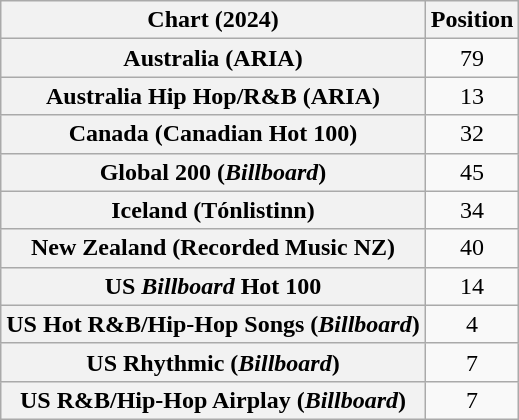<table class="wikitable sortable plainrowheaders" style="text-align:center">
<tr>
<th scope="col">Chart (2024)</th>
<th scope="col">Position</th>
</tr>
<tr>
<th scope="row">Australia (ARIA)</th>
<td>79</td>
</tr>
<tr>
<th scope="row">Australia Hip Hop/R&B (ARIA)</th>
<td>13</td>
</tr>
<tr>
<th scope="row">Canada (Canadian Hot 100)</th>
<td>32</td>
</tr>
<tr>
<th scope="row">Global 200 (<em>Billboard</em>)</th>
<td>45</td>
</tr>
<tr>
<th scope="row">Iceland (Tónlistinn)</th>
<td>34</td>
</tr>
<tr>
<th scope="row">New Zealand (Recorded Music NZ)</th>
<td>40</td>
</tr>
<tr>
<th scope="row">US <em>Billboard</em> Hot 100</th>
<td>14</td>
</tr>
<tr>
<th scope="row">US Hot R&B/Hip-Hop Songs (<em>Billboard</em>)</th>
<td>4</td>
</tr>
<tr>
<th scope="row">US Rhythmic (<em>Billboard</em>)</th>
<td>7</td>
</tr>
<tr>
<th scope="row">US R&B/Hip-Hop Airplay (<em>Billboard</em>)</th>
<td>7</td>
</tr>
</table>
